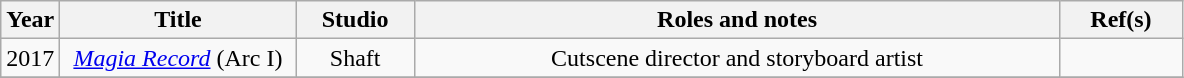<table class="wikitable sortable" style="text-align:center; margin=auto; ">
<tr>
<th scope="col" width=5%>Year</th>
<th scope="col" width=20%>Title</th>
<th scope="col" width=10%>Studio</th>
<th scope="col" class="unsortable">Roles and notes</th>
<th scope="col" class="unsortable">Ref(s)</th>
</tr>
<tr>
<td>2017</td>
<td><em><a href='#'>Magia Record</a></em> (Arc I)</td>
<td>Shaft</td>
<td>Cutscene director and storyboard artist</td>
<td></td>
</tr>
<tr>
</tr>
</table>
